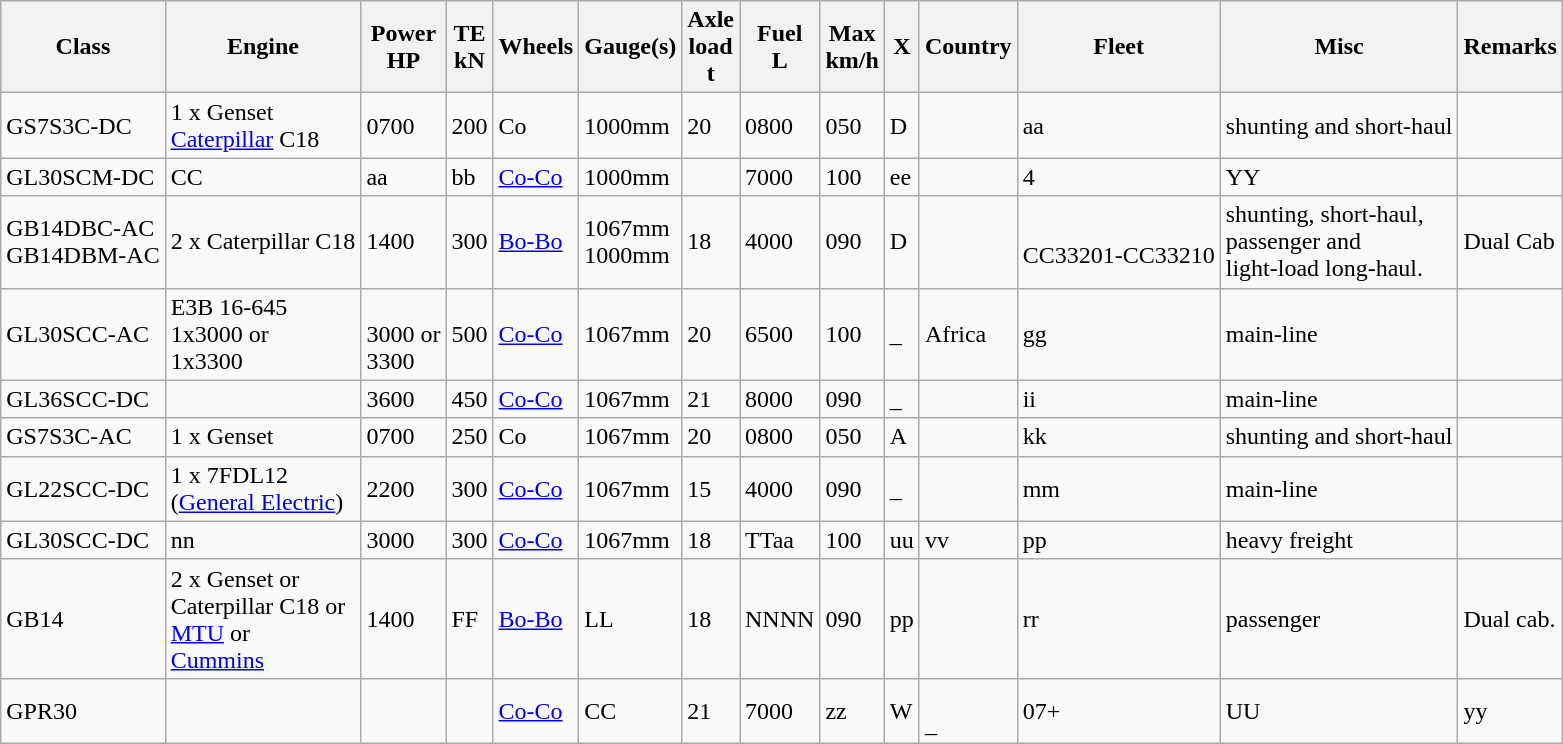<table class="wikitable sortable" style="border:1px;">
<tr>
<th>Class</th>
<th>Engine</th>
<th>Power<br> HP</th>
<th>TE<br>kN</th>
<th>Wheels</th>
<th>Gauge(s)</th>
<th>Axle<br> load<br> t</th>
<th>Fuel<br> L</th>
<th>Max <br>km/h</th>
<th>X</th>
<th>Country</th>
<th>Fleet</th>
<th>Misc</th>
<th>Remarks</th>
</tr>
<tr>
<td>GS7S3C-DC</td>
<td>1 x Genset<br> <a href='#'>Caterpillar</a> C18</td>
<td>0700</td>
<td>200</td>
<td>Co</td>
<td>1000mm</td>
<td>20</td>
<td>0800</td>
<td>050</td>
<td>D</td>
<td></td>
<td>aa</td>
<td>shunting and short-haul</td>
<td></td>
</tr>
<tr>
<td>GL30SCM-DC</td>
<td>CC</td>
<td>aa</td>
<td>bb</td>
<td><a href='#'>Co-Co</a></td>
<td>1000mm</td>
<td></td>
<td>7000</td>
<td>100</td>
<td>ee</td>
<td></td>
<td>4</td>
<td>YY</td>
<td></td>
</tr>
<tr>
<td>GB14DBC-AC <br> GB14DBM-AC</td>
<td>2 x Caterpillar C18</td>
<td>1400</td>
<td>300</td>
<td><a href='#'>Bo-Bo</a></td>
<td>1067mm <br> 1000mm</td>
<td>18</td>
<td>4000</td>
<td>090</td>
<td>D</td>
<td><br> </td>
<td><br> CC33201-CC33210</td>
<td>shunting, short-haul, <br>passenger and <br>light-load long-haul.</td>
<td>Dual Cab</td>
</tr>
<tr>
<td>GL30SCC-AC</td>
<td>E3B 16-645 <br> 1x3000 or<br> 1x3300</td>
<td><br>3000 or <br>3300</td>
<td>500</td>
<td><a href='#'>Co-Co</a></td>
<td>1067mm</td>
<td>20</td>
<td>6500</td>
<td>100</td>
<td>_</td>
<td>Africa</td>
<td>gg</td>
<td>main-line</td>
<td></td>
</tr>
<tr>
<td>GL36SCC-DC</td>
<td></td>
<td>3600</td>
<td>450</td>
<td><a href='#'>Co-Co</a></td>
<td>1067mm</td>
<td>21</td>
<td>8000</td>
<td>090</td>
<td>_</td>
<td></td>
<td>ii</td>
<td>main-line</td>
<td></td>
</tr>
<tr>
<td>GS7S3C-AC</td>
<td>1 x Genset</td>
<td>0700</td>
<td>250</td>
<td>Co</td>
<td>1067mm</td>
<td>20</td>
<td>0800</td>
<td>050</td>
<td>A</td>
<td></td>
<td>kk</td>
<td>shunting and short-haul</td>
<td></td>
</tr>
<tr>
<td>GL22SCC-DC</td>
<td>1 x 7FDL12 <br> (<a href='#'>General Electric</a>)</td>
<td>2200</td>
<td>300</td>
<td><a href='#'>Co-Co</a></td>
<td>1067mm</td>
<td>15</td>
<td>4000</td>
<td>090</td>
<td>_</td>
<td></td>
<td>mm</td>
<td>main-line</td>
<td></td>
</tr>
<tr>
<td>GL30SCC-DC</td>
<td>nn</td>
<td>3000</td>
<td>300</td>
<td><a href='#'>Co-Co</a></td>
<td>1067mm</td>
<td>18</td>
<td>TTaa</td>
<td>100</td>
<td>uu</td>
<td>vv</td>
<td>pp</td>
<td>heavy freight</td>
<td></td>
</tr>
<tr>
<td>GB14</td>
<td>2 x Genset or<br> Caterpillar C18 or <br> <a href='#'>MTU</a> or <br> <a href='#'>Cummins</a></td>
<td>1400</td>
<td>FF</td>
<td><a href='#'>Bo-Bo</a></td>
<td>LL</td>
<td>18</td>
<td>NNNN</td>
<td>090</td>
<td>pp</td>
<td> <br>  <br>  <br>  <br> </td>
<td>rr</td>
<td>passenger</td>
<td>Dual cab.</td>
</tr>
<tr>
<td>GPR30</td>
<td></td>
<td></td>
<td></td>
<td><a href='#'>Co-Co</a></td>
<td>CC</td>
<td>21</td>
<td>7000</td>
<td>zz</td>
<td>W</td>
<td> <br>_</td>
<td>07+</td>
<td>UU</td>
<td>yy</td>
</tr>
</table>
